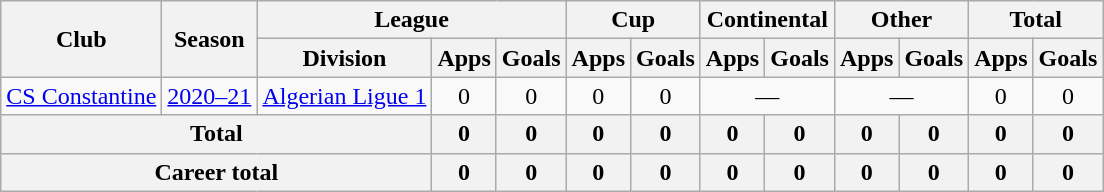<table class="wikitable" style="text-align: center;">
<tr>
<th rowspan="2">Club</th>
<th rowspan="2">Season</th>
<th colspan="3">League</th>
<th colspan="2">Cup</th>
<th colspan="2">Continental</th>
<th colspan="2">Other</th>
<th colspan="2">Total</th>
</tr>
<tr>
<th>Division</th>
<th>Apps</th>
<th>Goals</th>
<th>Apps</th>
<th>Goals</th>
<th>Apps</th>
<th>Goals</th>
<th>Apps</th>
<th>Goals</th>
<th>Apps</th>
<th>Goals</th>
</tr>
<tr>
<td valign="center"><a href='#'>CS Constantine</a></td>
<td><a href='#'>2020–21</a></td>
<td><a href='#'>Algerian Ligue 1</a></td>
<td>0</td>
<td>0</td>
<td>0</td>
<td>0</td>
<td colspan=2>—</td>
<td colspan=2>—</td>
<td>0</td>
<td>0</td>
</tr>
<tr>
<th colspan="3">Total</th>
<th>0</th>
<th>0</th>
<th>0</th>
<th>0</th>
<th>0</th>
<th>0</th>
<th>0</th>
<th>0</th>
<th>0</th>
<th>0</th>
</tr>
<tr>
<th colspan="3">Career total</th>
<th>0</th>
<th>0</th>
<th>0</th>
<th>0</th>
<th>0</th>
<th>0</th>
<th>0</th>
<th>0</th>
<th>0</th>
<th>0</th>
</tr>
</table>
